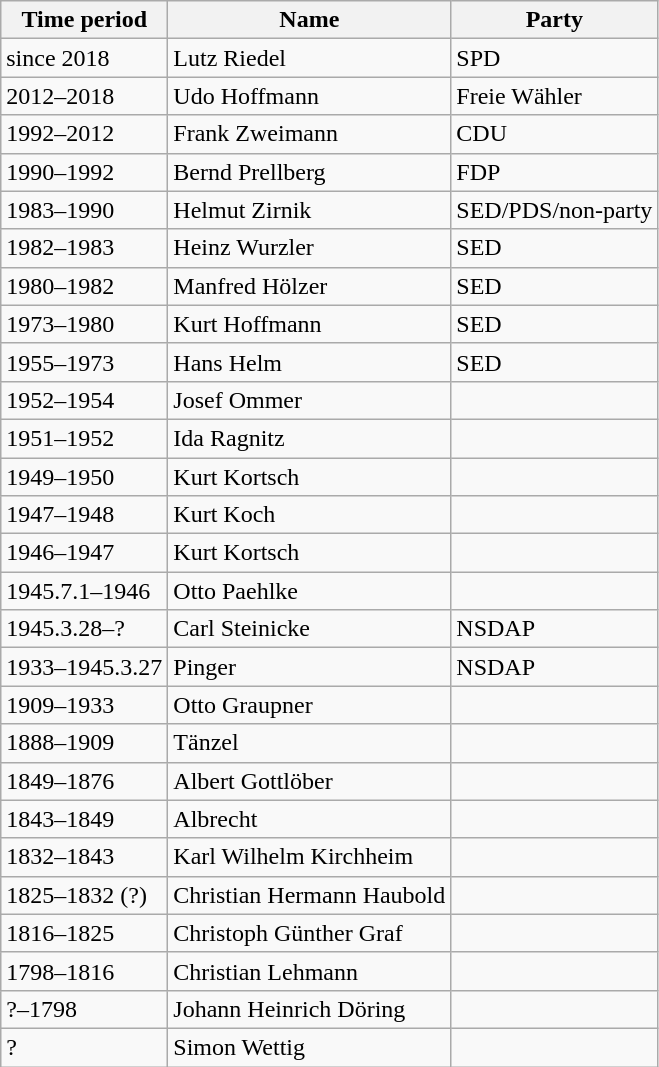<table class="wikitable">
<tr>
<th>Time period</th>
<th>Name</th>
<th>Party</th>
</tr>
<tr>
<td>since 2018</td>
<td>Lutz Riedel</td>
<td>SPD</td>
</tr>
<tr>
<td>2012–2018</td>
<td>Udo Hoffmann</td>
<td>Freie Wähler</td>
</tr>
<tr>
<td>1992–2012</td>
<td>Frank Zweimann</td>
<td>CDU</td>
</tr>
<tr>
<td>1990–1992</td>
<td>Bernd Prellberg</td>
<td>FDP</td>
</tr>
<tr>
<td>1983–1990</td>
<td>Helmut Zirnik</td>
<td>SED/PDS/non-party</td>
</tr>
<tr>
<td>1982–1983</td>
<td>Heinz Wurzler</td>
<td>SED</td>
</tr>
<tr>
<td>1980–1982</td>
<td>Manfred Hölzer</td>
<td>SED</td>
</tr>
<tr>
<td>1973–1980</td>
<td>Kurt Hoffmann</td>
<td>SED</td>
</tr>
<tr>
<td>1955–1973</td>
<td>Hans Helm</td>
<td>SED</td>
</tr>
<tr>
<td>1952–1954</td>
<td>Josef Ommer</td>
<td></td>
</tr>
<tr>
<td>1951–1952</td>
<td>Ida Ragnitz</td>
<td></td>
</tr>
<tr>
<td>1949–1950</td>
<td>Kurt Kortsch</td>
<td></td>
</tr>
<tr>
<td>1947–1948</td>
<td>Kurt Koch</td>
<td></td>
</tr>
<tr>
<td>1946–1947</td>
<td>Kurt Kortsch</td>
<td></td>
</tr>
<tr>
<td>1945.7.1–1946</td>
<td>Otto Paehlke</td>
<td></td>
</tr>
<tr>
<td>1945.3.28–?</td>
<td>Carl Steinicke</td>
<td>NSDAP</td>
</tr>
<tr>
<td>1933–1945.3.27</td>
<td>Pinger</td>
<td>NSDAP</td>
</tr>
<tr>
<td>1909–1933</td>
<td>Otto Graupner</td>
<td></td>
</tr>
<tr>
<td>1888–1909</td>
<td>Tänzel</td>
<td></td>
</tr>
<tr>
<td>1849–1876</td>
<td>Albert Gottlöber</td>
<td></td>
</tr>
<tr>
<td>1843–1849</td>
<td>Albrecht</td>
<td></td>
</tr>
<tr>
<td>1832–1843</td>
<td>Karl Wilhelm Kirchheim</td>
<td></td>
</tr>
<tr>
<td>1825–1832 (?)</td>
<td>Christian Hermann Haubold</td>
<td></td>
</tr>
<tr>
<td>1816–1825</td>
<td>Christoph Günther Graf</td>
<td></td>
</tr>
<tr>
<td>1798–1816</td>
<td>Christian Lehmann</td>
<td></td>
</tr>
<tr>
<td>?–1798</td>
<td>Johann Heinrich Döring</td>
<td></td>
</tr>
<tr>
<td>?</td>
<td>Simon Wettig</td>
<td></td>
</tr>
</table>
